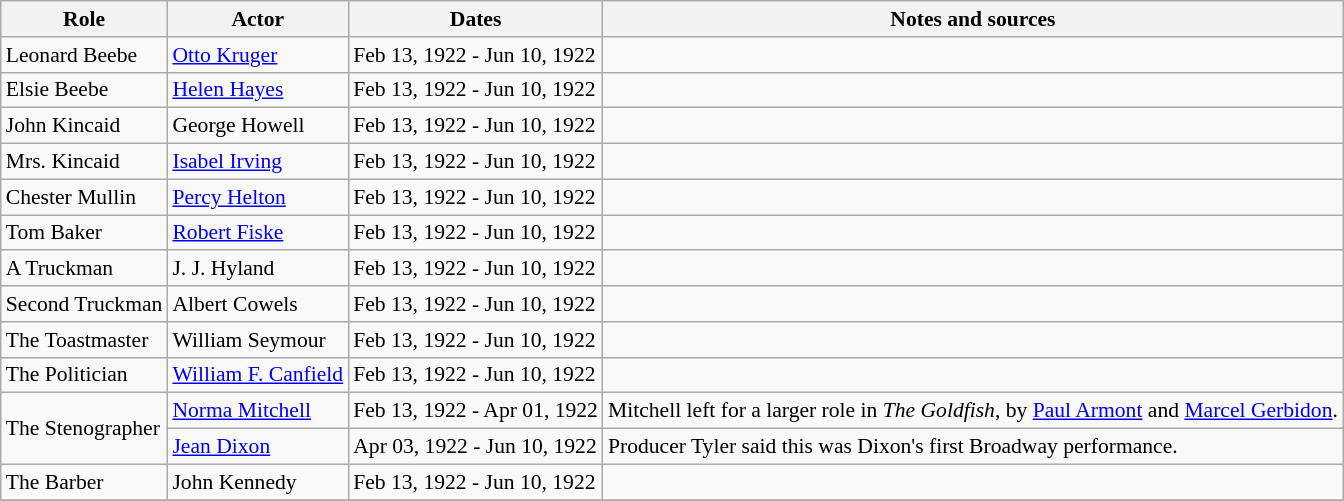<table class="wikitable sortable plainrowheaders" style="font-size: 90%">
<tr>
<th scope="col">Role</th>
<th scope="col">Actor</th>
<th scope="col">Dates</th>
<th scope="col">Notes and sources</th>
</tr>
<tr>
<td>Leonard Beebe</td>
<td><a href='#'>Otto Kruger</a></td>
<td>Feb 13, 1922 - Jun 10, 1922</td>
<td></td>
</tr>
<tr>
<td>Elsie Beebe</td>
<td><a href='#'>Helen Hayes</a></td>
<td>Feb 13, 1922 - Jun 10, 1922</td>
<td></td>
</tr>
<tr>
<td>John Kincaid</td>
<td>George Howell</td>
<td>Feb 13, 1922 - Jun 10, 1922</td>
<td></td>
</tr>
<tr>
<td>Mrs. Kincaid</td>
<td><a href='#'>Isabel Irving</a></td>
<td>Feb 13, 1922 - Jun 10, 1922</td>
<td></td>
</tr>
<tr>
<td>Chester Mullin</td>
<td><a href='#'>Percy Helton</a></td>
<td>Feb 13, 1922 - Jun 10, 1922</td>
<td></td>
</tr>
<tr>
<td>Tom Baker</td>
<td><a href='#'>Robert Fiske</a></td>
<td>Feb 13, 1922 - Jun 10, 1922</td>
<td></td>
</tr>
<tr>
<td>A Truckman</td>
<td>J. J. Hyland</td>
<td>Feb 13, 1922 - Jun 10, 1922</td>
<td></td>
</tr>
<tr>
<td>Second Truckman</td>
<td>Albert Cowels</td>
<td>Feb 13, 1922 - Jun 10, 1922</td>
<td></td>
</tr>
<tr>
<td>The Toastmaster</td>
<td>William Seymour</td>
<td>Feb 13, 1922 - Jun 10, 1922</td>
<td></td>
</tr>
<tr>
<td>The Politician</td>
<td><a href='#'>William F. Canfield</a></td>
<td>Feb 13, 1922 - Jun 10, 1922</td>
<td></td>
</tr>
<tr>
<td rowspan=2>The Stenographer</td>
<td><a href='#'>Norma Mitchell</a></td>
<td>Feb 13, 1922 - Apr 01, 1922</td>
<td>Mitchell left for a larger role in <em>The Goldfish</em>, by <a href='#'>Paul Armont</a> and <a href='#'>Marcel Gerbidon</a>.</td>
</tr>
<tr>
<td><a href='#'>Jean Dixon</a></td>
<td>Apr 03, 1922 - Jun 10, 1922</td>
<td>Producer Tyler said this was Dixon's first Broadway performance.</td>
</tr>
<tr>
<td>The Barber</td>
<td>John Kennedy</td>
<td>Feb 13, 1922 - Jun 10, 1922</td>
<td></td>
</tr>
<tr>
</tr>
</table>
